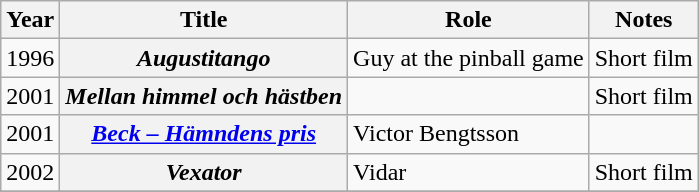<table class="wikitable sortable plainrowheaders">
<tr>
<th scope="col">Year</th>
<th scope="col">Title</th>
<th scope="col">Role</th>
<th scope="col" class="unsortable">Notes</th>
</tr>
<tr>
<td style="text-align:center;">1996</td>
<th scope="row"><em>Augustitango</em></th>
<td>Guy at the pinball game</td>
<td>Short film</td>
</tr>
<tr>
<td style="text-align:center;">2001</td>
<th scope="row"><em>Mellan himmel och hästben</em></th>
<td></td>
<td>Short film</td>
</tr>
<tr>
<td style="text-align:center;">2001</td>
<th scope="row"><em><a href='#'>Beck – Hämndens pris</a></em></th>
<td>Victor Bengtsson</td>
<td></td>
</tr>
<tr>
<td style="text-align:center;">2002</td>
<th scope="row"><em>Vexator</em></th>
<td>Vidar</td>
<td>Short film</td>
</tr>
<tr>
</tr>
</table>
